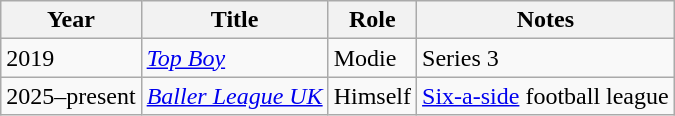<table class="wikitable sortable">
<tr>
<th>Year</th>
<th>Title</th>
<th>Role</th>
<th class="unsortable">Notes</th>
</tr>
<tr>
<td>2019</td>
<td><em><a href='#'>Top Boy</a></em></td>
<td>Modie</td>
<td>Series 3</td>
</tr>
<tr>
<td>2025–present</td>
<td><em><a href='#'>Baller League UK</a></em></td>
<td>Himself</td>
<td><a href='#'>Six-a-side</a> football league</td>
</tr>
</table>
